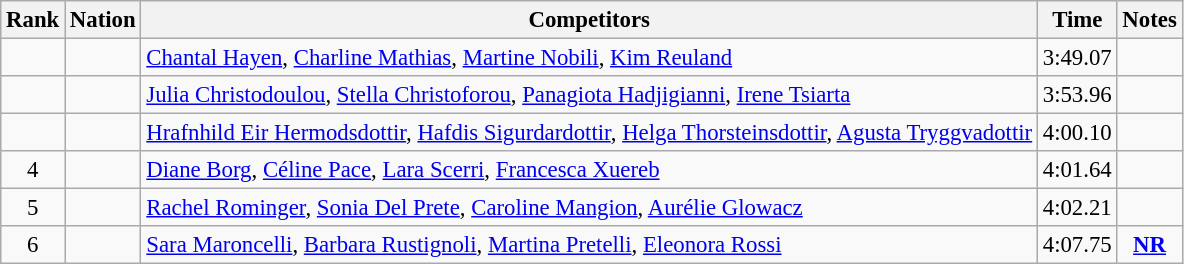<table class="wikitable sortable" style="text-align:center; font-size:95%">
<tr>
<th>Rank</th>
<th>Nation</th>
<th>Competitors</th>
<th>Time</th>
<th>Notes</th>
</tr>
<tr>
<td></td>
<td align=left></td>
<td align=left><a href='#'>Chantal Hayen</a>, <a href='#'>Charline Mathias</a>, <a href='#'>Martine Nobili</a>, <a href='#'>Kim Reuland</a></td>
<td>3:49.07</td>
<td></td>
</tr>
<tr>
<td></td>
<td align=left></td>
<td align=left><a href='#'>Julia Christodoulou</a>, <a href='#'>Stella Christoforou</a>, <a href='#'>Panagiota Hadjigianni</a>, <a href='#'>Irene Tsiarta</a></td>
<td>3:53.96</td>
<td></td>
</tr>
<tr>
<td></td>
<td align=left></td>
<td align=left><a href='#'>Hrafnhild Eir Hermodsdottir</a>, <a href='#'>Hafdis Sigurdardottir</a>, <a href='#'>Helga Thorsteinsdottir</a>, <a href='#'>Agusta Tryggvadottir</a></td>
<td>4:00.10</td>
<td></td>
</tr>
<tr>
<td>4</td>
<td align=left></td>
<td align=left><a href='#'>Diane Borg</a>, <a href='#'>Céline Pace</a>, <a href='#'>Lara Scerri</a>, <a href='#'>Francesca Xuereb</a></td>
<td>4:01.64</td>
<td></td>
</tr>
<tr>
<td>5</td>
<td align=left></td>
<td align=left><a href='#'>Rachel Rominger</a>, <a href='#'>Sonia Del Prete</a>, <a href='#'>Caroline Mangion</a>, <a href='#'>Aurélie Glowacz</a></td>
<td>4:02.21</td>
<td></td>
</tr>
<tr>
<td>6</td>
<td align=left></td>
<td align=left><a href='#'>Sara Maroncelli</a>, <a href='#'>Barbara Rustignoli</a>, <a href='#'>Martina Pretelli</a>, <a href='#'>Eleonora Rossi</a></td>
<td>4:07.75</td>
<td><strong><a href='#'>NR</a></strong></td>
</tr>
</table>
